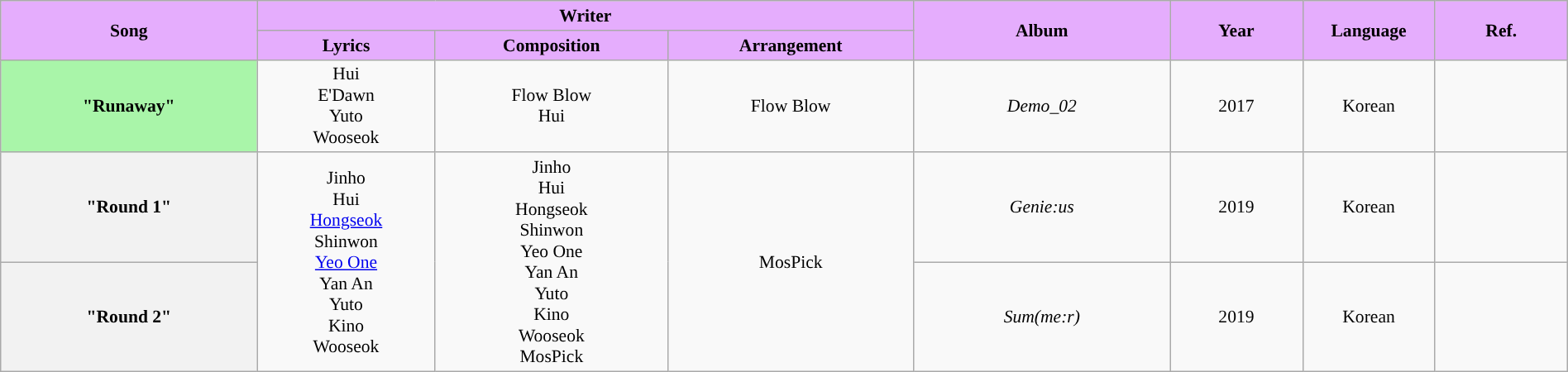<table class="wikitable" style="margin:0.5em auto; clear:both; font-size:.9em; text-align:center; width:100%">
<tr>
<th rowspan="2" style="width:200px; background:#E5ADFD;">Song</th>
<th colspan="3" style="width:700px; background:#E5ADFD;">Writer</th>
<th rowspan="2" style="width:200px; background:#E5ADFD;">Album</th>
<th rowspan="2" style="width:100px; background:#E5ADFD;">Year</th>
<th rowspan="2" style="width:100px; background:#E5ADFD;">Language</th>
<th rowspan="2" style="width:100px; background:#E5ADFD;">Ref.</th>
</tr>
<tr>
<th style=background:#E5ADFD;">Lyrics</th>
<th style=background:#E5ADFD;">Composition</th>
<th style=background:#E5ADFD;">Arrangement</th>
</tr>
<tr>
<th scope="row" style="background-color:#A9F5A9">"Runaway" </th>
<td>Hui<br>E'Dawn<br>Yuto<br>Wooseok</td>
<td>Flow Blow<br>Hui</td>
<td>Flow Blow</td>
<td><em>Demo_02</em></td>
<td>2017</td>
<td>Korean</td>
<td></td>
</tr>
<tr>
<th>"Round 1"</th>
<td rowspan="2">Jinho<br>Hui<br><a href='#'>Hongseok</a><br>Shinwon<br><a href='#'>Yeo One</a><br>Yan An<br>Yuto<br>Kino<br>Wooseok</td>
<td rowspan="2">Jinho<br>Hui<br>Hongseok<br>Shinwon<br>Yeo One<br>Yan An<br>Yuto<br>Kino<br>Wooseok<br>MosPick</td>
<td rowspan="2">MosPick</td>
<td><em>Genie:us</em></td>
<td>2019</td>
<td>Korean</td>
<td></td>
</tr>
<tr>
<th>"Round 2"</th>
<td><em>Sum(me:r)</em></td>
<td>2019</td>
<td>Korean</td>
<td></td>
</tr>
</table>
